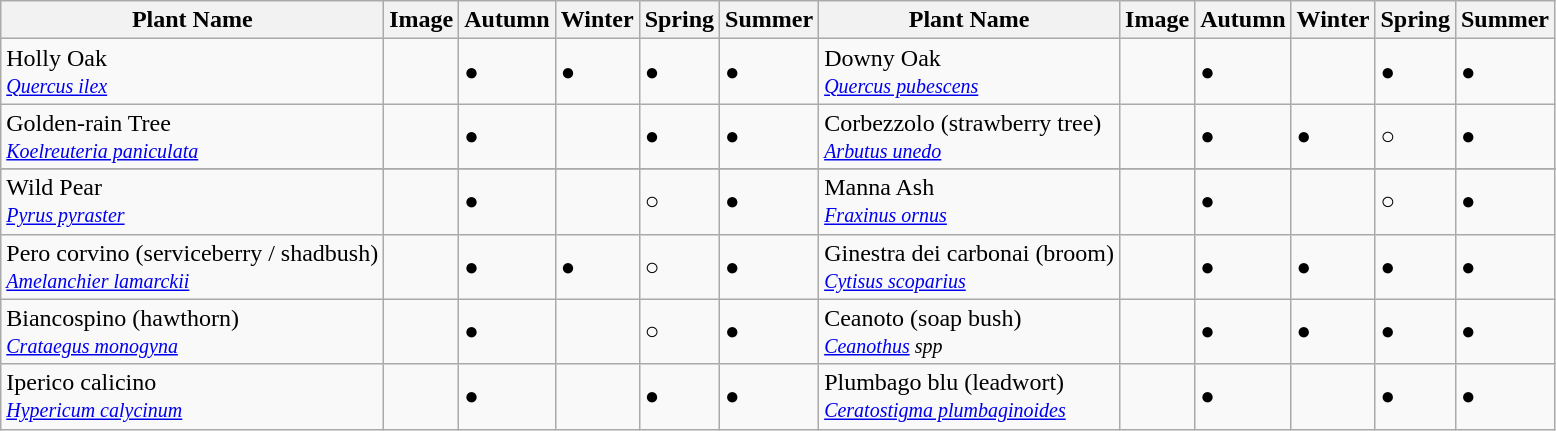<table class="wikitable">
<tr>
<th>Plant Name</th>
<th>Image</th>
<th>Autumn</th>
<th>Winter</th>
<th>Spring</th>
<th>Summer</th>
<th>Plant Name</th>
<th>Image</th>
<th>Autumn</th>
<th>Winter</th>
<th>Spring</th>
<th>Summer</th>
</tr>
<tr>
<td>Holly Oak<br><small><em><a href='#'>Quercus ilex</a></em></small></td>
<td></td>
<td><div><span><span>●</span></span></div></td>
<td><div><span><span>●</span></span></div></td>
<td><div><span><span>●</span></span></div></td>
<td><div><span><span>●</span></span></div></td>
<td>Downy Oak<br><small><em><a href='#'>Quercus pubescens</a></em></small></td>
<td></td>
<td><div><span><span>●</span></span></div></td>
<td></td>
<td><div><span><span>●</span></span></div></td>
<td><div><span><span>●</span></span></div></td>
</tr>
<tr>
<td>Golden-rain Tree<br><small><em><a href='#'>Koelreuteria paniculata</a></em></small></td>
<td></td>
<td><div><span><span>●</span></span></div></td>
<td></td>
<td><div><span><span>●</span></span></div></td>
<td><div><span><span>●</span></span></div></td>
<td>Corbezzolo (strawberry tree)<br><small><em><a href='#'>Arbutus unedo</a></em></small></td>
<td></td>
<td><div><span><span>●</span></span></div></td>
<td><div><span><span>●</span></span></div></td>
<td><div><span>○</span></div></td>
<td><div><span><span>●</span></span></div></td>
</tr>
<tr>
</tr>
<tr>
<td>Wild Pear<br><small><em><a href='#'>Pyrus pyraster</a></em></small></td>
<td></td>
<td><div><span><span>●</span></span></div></td>
<td></td>
<td><div><span>○</span></div></td>
<td><div><span><span>●</span></span></div></td>
<td>Manna Ash<br><small><em><a href='#'>Fraxinus ornus</a></em></small></td>
<td></td>
<td><div><span><span>●</span></span></div></td>
<td></td>
<td><div><span>○</span></div></td>
<td><div><span><span>●</span></span></div></td>
</tr>
<tr>
<td>Pero corvino (serviceberry / shadbush)<br><small><em><a href='#'>Amelanchier lamarckii</a></em></small></td>
<td></td>
<td><div><span><span>●</span></span></div></td>
<td><div><span><span>●</span></span></div></td>
<td><div><span>○</span></div></td>
<td><div><span><span>●</span></span></div></td>
<td>Ginestra dei carbonai (broom)<br><small><em><a href='#'>Cytisus scoparius</a></em></small></td>
<td></td>
<td><div><span><span>●</span></span></div></td>
<td><div><span><span>●</span></span></div></td>
<td><div><span><span>●</span></span></div></td>
<td><div><span><span>●</span></span></div></td>
</tr>
<tr>
<td>Biancospino (hawthorn)<br><small><em><a href='#'>Crataegus monogyna</a></em></small></td>
<td></td>
<td><div><span><span>●</span></span></div></td>
<td></td>
<td><div><span>○</span></div></td>
<td><div><span><span>●</span></span></div></td>
<td>Ceanoto (soap bush)<br><small><em><a href='#'>Ceanothus</a> spp</em></small></td>
<td></td>
<td><div><span><span>●</span></span></div></td>
<td><div><span><span>●</span></span></div></td>
<td><div><span><span>●</span></span></div></td>
<td><div><span><span>●</span></span></div></td>
</tr>
<tr>
<td>Iperico calicino<br><small><em><a href='#'>Hypericum calycinum</a></em></small></td>
<td></td>
<td><div><span><span>●</span></span></div></td>
<td></td>
<td><div><span><span>●</span></span></div></td>
<td><div><span><span>●</span></span></div></td>
<td>Plumbago blu (leadwort)<br><small><em><a href='#'>Ceratostigma plumbaginoides</a></em></small></td>
<td></td>
<td><div><span><span>●</span></span></div></td>
<td></td>
<td><div><span><span>●</span></span></div></td>
<td><div><span><span>●</span></span></div></td>
</tr>
</table>
